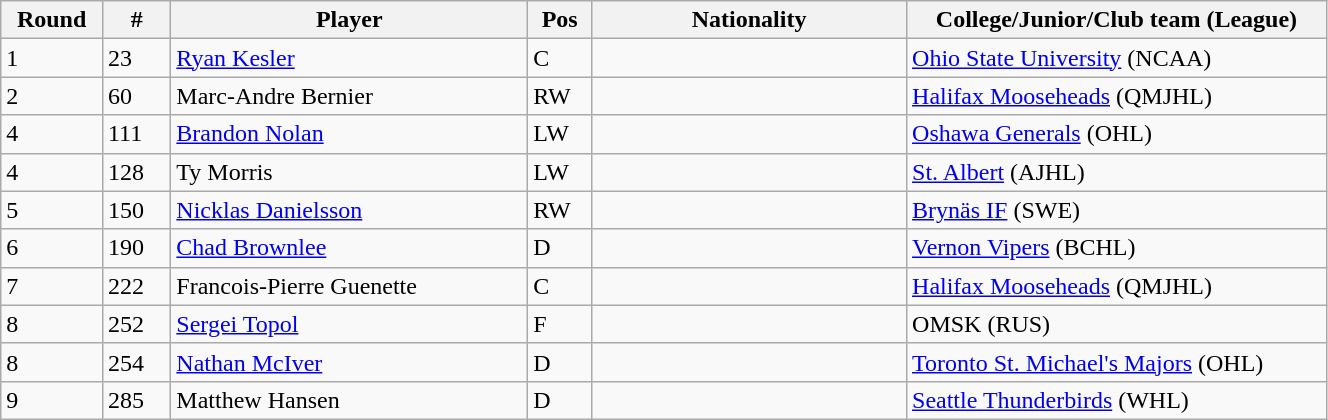<table class="wikitable" width="70%">
<tr>
<th bgcolor="#DDDDFF" width="2.75%">Round</th>
<th bgcolor="#DDDDFF" width="2.75%">#</th>
<th bgcolor="#DDDDFF" width="17.0%">Player</th>
<th bgcolor="#DDDDFF" width="2.0%">Pos</th>
<th bgcolor="#DDDDFF" width="15.0%">Nationality</th>
<th bgcolor="#DDDDFF" width="20.0%">College/Junior/Club team (League)</th>
</tr>
<tr>
<td>1</td>
<td>23</td>
<td><a href='#'>Ryan Kesler</a></td>
<td>C</td>
<td></td>
<td><a href='#'>Ohio State University</a> (NCAA)</td>
</tr>
<tr>
<td>2</td>
<td>60</td>
<td>Marc-Andre Bernier</td>
<td>RW</td>
<td></td>
<td><a href='#'>Halifax Mooseheads</a> (QMJHL)</td>
</tr>
<tr>
<td>4</td>
<td>111</td>
<td><a href='#'>Brandon Nolan</a></td>
<td>LW</td>
<td></td>
<td><a href='#'>Oshawa Generals</a> (OHL)</td>
</tr>
<tr>
<td>4</td>
<td>128</td>
<td>Ty Morris</td>
<td>LW</td>
<td></td>
<td><a href='#'>St. Albert</a> (AJHL)</td>
</tr>
<tr>
<td>5</td>
<td>150</td>
<td><a href='#'>Nicklas Danielsson</a></td>
<td>RW</td>
<td></td>
<td><a href='#'>Brynäs IF</a> (SWE)</td>
</tr>
<tr>
<td>6</td>
<td>190</td>
<td><a href='#'>Chad Brownlee</a></td>
<td>D</td>
<td></td>
<td><a href='#'>Vernon Vipers</a> (BCHL)</td>
</tr>
<tr>
<td>7</td>
<td>222</td>
<td>Francois-Pierre Guenette</td>
<td>C</td>
<td></td>
<td><a href='#'>Halifax Mooseheads</a> (QMJHL)</td>
</tr>
<tr>
<td>8</td>
<td>252</td>
<td><a href='#'>Sergei Topol</a></td>
<td>F</td>
<td></td>
<td>OMSK (RUS)</td>
</tr>
<tr>
<td>8</td>
<td>254</td>
<td><a href='#'>Nathan McIver</a></td>
<td>D</td>
<td></td>
<td><a href='#'>Toronto St. Michael's Majors</a> (OHL)</td>
</tr>
<tr>
<td>9</td>
<td>285</td>
<td>Matthew Hansen</td>
<td>D</td>
<td></td>
<td><a href='#'>Seattle Thunderbirds</a> (WHL)</td>
</tr>
</table>
